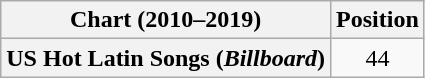<table class="wikitable plainrowheaders" style="text-align:center">
<tr>
<th scope="col">Chart (2010–2019)</th>
<th scope="col">Position</th>
</tr>
<tr>
<th scope="row">US Hot Latin Songs (<em>Billboard</em>)</th>
<td>44</td>
</tr>
</table>
